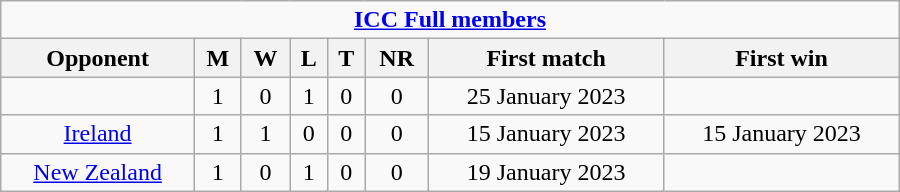<table class="wikitable" style="text-align: center; width: 600px">
<tr>
<td colspan="30" style="text-align: center;"><strong><a href='#'>ICC Full members</a></strong></td>
</tr>
<tr>
<th>Opponent</th>
<th>M</th>
<th>W</th>
<th>L</th>
<th>T</th>
<th>NR</th>
<th>First match</th>
<th>First win</th>
</tr>
<tr>
<td></td>
<td>1</td>
<td>0</td>
<td>1</td>
<td>0</td>
<td>0</td>
<td>25 January 2023</td>
<td></td>
</tr>
<tr>
<td> <a href='#'>Ireland</a></td>
<td>1</td>
<td>1</td>
<td>0</td>
<td>0</td>
<td>0</td>
<td>15 January 2023</td>
<td>15 January 2023</td>
</tr>
<tr>
<td> <a href='#'>New Zealand</a></td>
<td>1</td>
<td>0</td>
<td>1</td>
<td>0</td>
<td>0</td>
<td>19 January 2023</td>
<td></td>
</tr>
</table>
